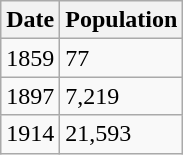<table class="wikitable">
<tr>
<th>Date</th>
<th>Population</th>
</tr>
<tr>
<td>1859</td>
<td>77</td>
</tr>
<tr>
<td>1897</td>
<td>7,219</td>
</tr>
<tr>
<td>1914</td>
<td>21,593</td>
</tr>
</table>
